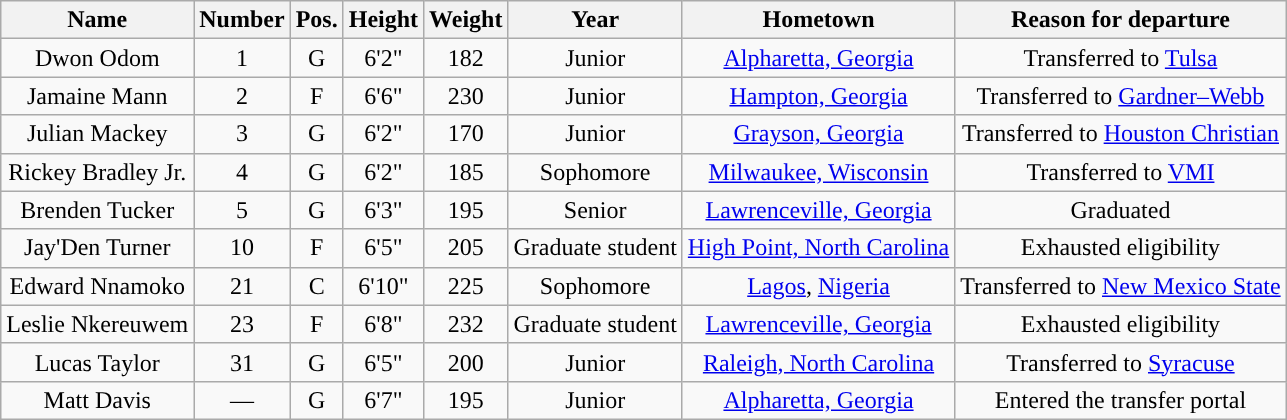<table class="wikitable sortable" style="text-align:center">
<tr align=center>
<th>Name</th>
<th>Number</th>
<th>Pos.</th>
<th>Height</th>
<th>Weight</th>
<th>Year</th>
<th>Hometown</th>
<th class="unsortable">Reason for departure</th>
</tr>
<tr>
<td>Dwon Odom</td>
<td>1</td>
<td>G</td>
<td>6'2"</td>
<td>182</td>
<td>Junior</td>
<td><a href='#'>Alpharetta, Georgia</a></td>
<td>Transferred to <a href='#'>Tulsa</a></td>
</tr>
<tr>
<td>Jamaine Mann</td>
<td>2</td>
<td>F</td>
<td>6'6"</td>
<td>230</td>
<td>Junior</td>
<td><a href='#'>Hampton, Georgia</a></td>
<td>Transferred to <a href='#'>Gardner–Webb</a></td>
</tr>
<tr>
<td>Julian Mackey</td>
<td>3</td>
<td>G</td>
<td>6'2"</td>
<td>170</td>
<td>Junior</td>
<td><a href='#'>Grayson, Georgia</a></td>
<td>Transferred to <a href='#'>Houston Christian</a></td>
</tr>
<tr>
<td>Rickey Bradley Jr.</td>
<td>4</td>
<td>G</td>
<td>6'2"</td>
<td>185</td>
<td>Sophomore</td>
<td><a href='#'>Milwaukee, Wisconsin</a></td>
<td>Transferred to <a href='#'>VMI</a></td>
</tr>
<tr>
<td>Brenden Tucker</td>
<td>5</td>
<td>G</td>
<td>6'3"</td>
<td>195</td>
<td>Senior</td>
<td><a href='#'>Lawrenceville, Georgia</a></td>
<td>Graduated</td>
</tr>
<tr>
<td>Jay'Den Turner</td>
<td>10</td>
<td>F</td>
<td>6'5"</td>
<td>205</td>
<td>Graduate student</td>
<td><a href='#'>High Point, North Carolina</a></td>
<td>Exhausted eligibility</td>
</tr>
<tr>
<td>Edward Nnamoko</td>
<td>21</td>
<td>C</td>
<td>6'10"</td>
<td>225</td>
<td>Sophomore</td>
<td><a href='#'>Lagos</a>, <a href='#'>Nigeria</a></td>
<td>Transferred to <a href='#'>New Mexico State</a></td>
</tr>
<tr>
<td>Leslie Nkereuwem</td>
<td>23</td>
<td>F</td>
<td>6'8"</td>
<td>232</td>
<td>Graduate student</td>
<td><a href='#'>Lawrenceville, Georgia</a></td>
<td>Exhausted eligibility</td>
</tr>
<tr>
<td>Lucas Taylor</td>
<td>31</td>
<td>G</td>
<td>6'5"</td>
<td>200</td>
<td>Junior</td>
<td><a href='#'>Raleigh, North Carolina</a></td>
<td>Transferred to <a href='#'>Syracuse</a></td>
</tr>
<tr>
<td>Matt Davis</td>
<td>—</td>
<td>G</td>
<td>6'7"</td>
<td>195</td>
<td>Junior</td>
<td><a href='#'>Alpharetta, Georgia</a></td>
<td>Entered the transfer portal</td>
</tr>
</table>
